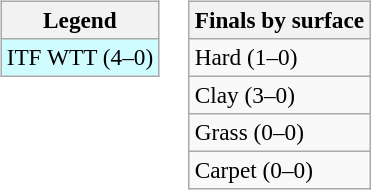<table>
<tr valign=top>
<td><br><table class=wikitable style=font-size:97%>
<tr>
<th>Legend</th>
</tr>
<tr bgcolor=cffcff>
<td>ITF WTT (4–0)</td>
</tr>
</table>
</td>
<td><br><table class=wikitable style=font-size:97%>
<tr>
<th>Finals by surface</th>
</tr>
<tr>
<td>Hard (1–0)</td>
</tr>
<tr>
<td>Clay (3–0)</td>
</tr>
<tr>
<td>Grass (0–0)</td>
</tr>
<tr>
<td>Carpet (0–0)</td>
</tr>
</table>
</td>
</tr>
</table>
